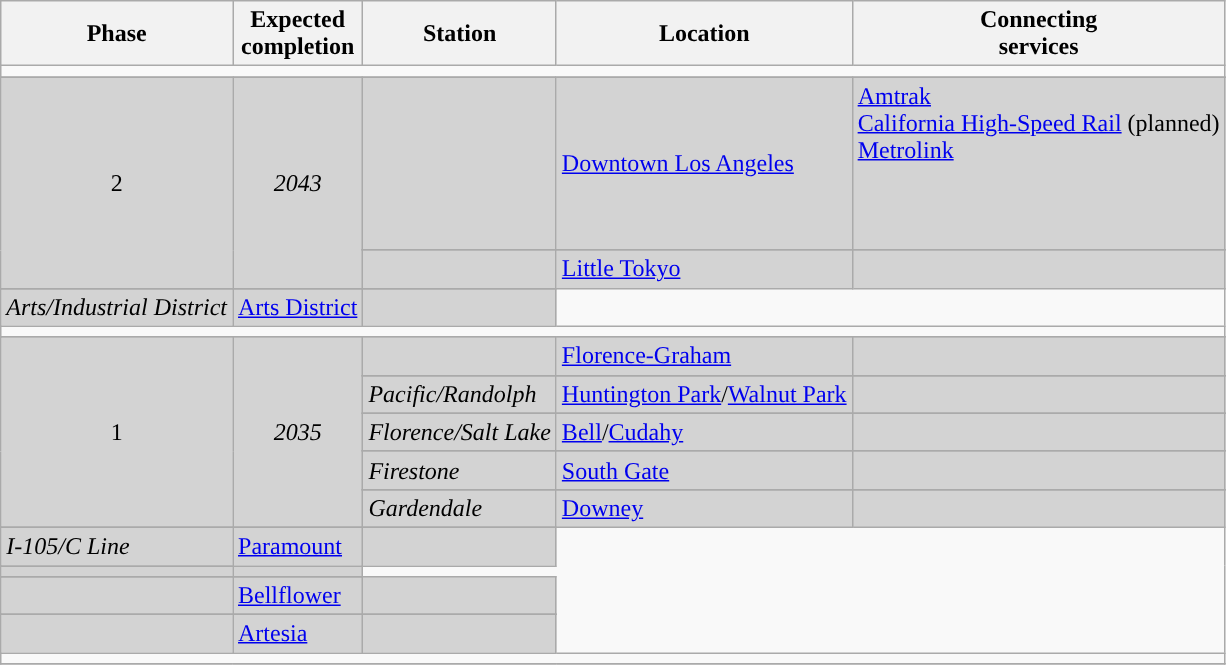<table class="wikitable">
<tr>
<th>Phase</th>
<th>Expected<br>completion</th>
<th>Station</th>
<th>Location</th>
<th>Connecting<br>services</th>
</tr>
<tr>
<td colspan = "6"></td>
</tr>
<tr>
</tr>
<tr bgcolor="lightgray">
<td rowspan=3; style="text-align:center;">2</td>
<td rowspan=3; style="text-align:center;"><em>2043</em></td>
<td></td>
<td><a href='#'>Downtown Los Angeles</a></td>
<td> <a href='#'>Amtrak</a><br> <a href='#'>California High-Speed Rail</a> (planned)<br> <a href='#'>Metrolink</a><br><br><br><br></td>
</tr>
<tr>
</tr>
<tr bgcolor="lightgray">
<td></td>
<td><a href='#'>Little Tokyo</a></td>
<td><br></td>
</tr>
<tr>
</tr>
<tr bgcolor="lightgray">
<td><em>Arts/Industrial District</em></td>
<td><a href='#'>Arts District</a></td>
<td></td>
</tr>
<tr>
<td colspan = "5"></td>
</tr>
<tr>
</tr>
<tr bgcolor="lightgray">
<td rowspan=9; style="text-align:center;">1</td>
<td rowspan=9; style="text-align:center;"><em>2035</em></td>
<td></td>
<td><a href='#'>Florence-Graham</a></td>
<td></td>
</tr>
<tr>
</tr>
<tr bgcolor="lightgray">
<td><em>Pacific/Randolph</em></td>
<td><a href='#'>Huntington Park</a>/<a href='#'>Walnut Park</a></td>
<td></td>
</tr>
<tr>
</tr>
<tr bgcolor="lightgray">
<td><em>Florence/Salt Lake</em></td>
<td><a href='#'>Bell</a>/<a href='#'>Cudahy</a></td>
<td></td>
</tr>
<tr>
</tr>
<tr bgcolor="lightgray">
<td><em>Firestone</em></td>
<td><a href='#'>South Gate</a></td>
<td></td>
</tr>
<tr>
</tr>
<tr bgcolor="lightgray">
<td><em>Gardendale</em></td>
<td><a href='#'>Downey</a></td>
<td></td>
</tr>
<tr>
</tr>
<tr bgcolor="lightgray">
<td><em>I-105/C Line</em></td>
<td rowspan=2><a href='#'>Paramount</a></td>
<td></td>
</tr>
<tr>
</tr>
<tr bgcolor="lightgray">
<td><em></em></td>
<td></td>
</tr>
<tr>
</tr>
<tr bgcolor="lightgray">
<td><em></em></td>
<td><a href='#'>Bellflower</a></td>
<td></td>
</tr>
<tr>
</tr>
<tr bgcolor="lightgray">
<td><em></em></td>
<td><a href='#'>Artesia</a></td>
<td></td>
</tr>
<tr>
<td colspan = "6"></td>
</tr>
<tr>
</tr>
</table>
